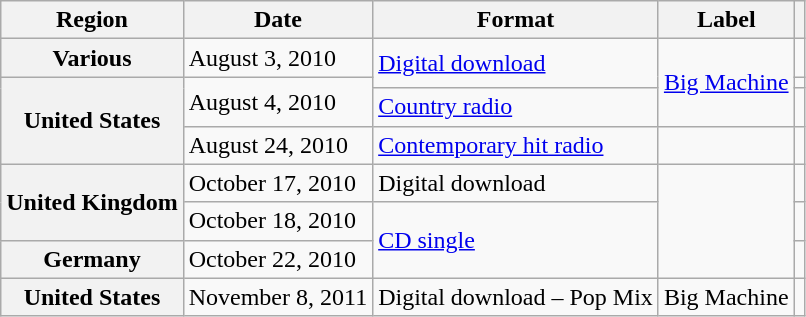<table class="wikitable plainrowheaders">
<tr>
<th scope="col">Region</th>
<th scope="col">Date</th>
<th scope="col">Format</th>
<th scope="col">Label</th>
<th scope="col"></th>
</tr>
<tr>
<th scope="row">Various</th>
<td>August 3, 2010</td>
<td rowspan="2"><a href='#'>Digital download</a></td>
<td rowspan="3"><a href='#'>Big Machine</a></td>
<td style="text-align:center;"></td>
</tr>
<tr>
<th rowspan="3" scope="row">United States</th>
<td rowspan="2">August 4, 2010</td>
<td style="text-align:center;"></td>
</tr>
<tr>
<td><a href='#'>Country radio</a></td>
<td style="text-align:center;"></td>
</tr>
<tr>
<td>August 24, 2010</td>
<td><a href='#'>Contemporary hit radio</a></td>
<td></td>
<td style="text-align:center;"></td>
</tr>
<tr>
<th rowspan="2" scope="row">United Kingdom</th>
<td>October 17, 2010</td>
<td>Digital download</td>
<td rowspan="3"></td>
<td style="text-align:center;"></td>
</tr>
<tr>
<td>October 18, 2010</td>
<td rowspan="2"><a href='#'>CD single</a></td>
<td style="text-align:center;"></td>
</tr>
<tr>
<th scope="row">Germany</th>
<td>October 22, 2010</td>
<td style="text-align:center;"></td>
</tr>
<tr>
<th scope="row">United States</th>
<td>November 8, 2011</td>
<td>Digital download – Pop Mix</td>
<td>Big Machine</td>
<td style="text-align:center;"></td>
</tr>
</table>
